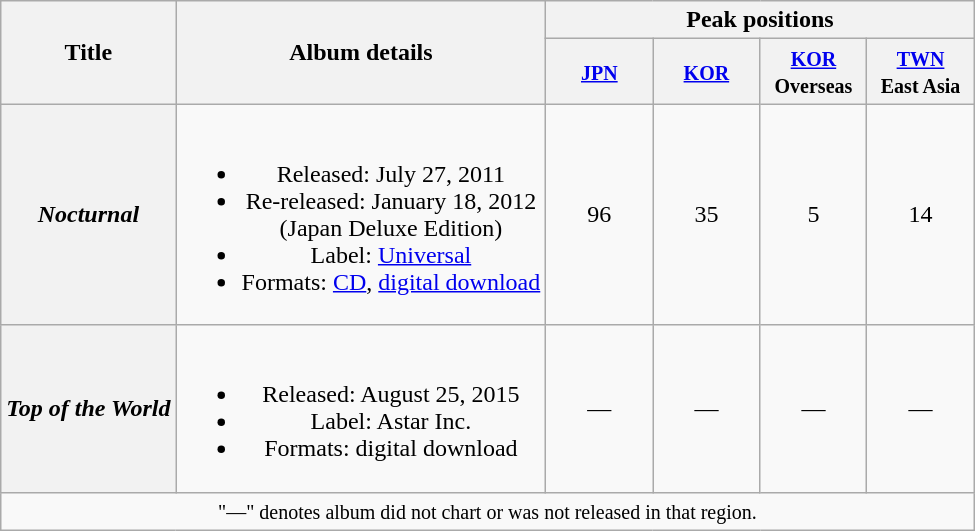<table class="wikitable plainrowheaders" style="text-align:center;">
<tr>
<th rowspan="2">Title</th>
<th rowspan="2">Album details</th>
<th colspan="4">Peak positions</th>
</tr>
<tr>
<th style="width:4em;"><small><a href='#'>JPN</a></small><br></th>
<th style="width:4em;"><small><a href='#'>KOR</a></small><br></th>
<th style="width:4em;"><small><a href='#'>KOR</a><br>Overseas</small><br></th>
<th style="width:4em;"><small><a href='#'>TWN</a><br>East Asia</small><br></th>
</tr>
<tr>
<th scope="row"><em>Nocturnal</em></th>
<td><br><ul><li>Released: July 27, 2011</li><li>Re-released: January 18, 2012<br>(Japan Deluxe Edition)</li><li>Label: <a href='#'>Universal</a></li><li>Formats: <a href='#'>CD</a>, <a href='#'>digital download</a></li></ul></td>
<td>96</td>
<td>35</td>
<td>5</td>
<td>14</td>
</tr>
<tr>
<th scope="row"><em>Top of the World</em></th>
<td><br><ul><li>Released: August 25, 2015</li><li>Label: Astar Inc.</li><li>Formats: digital download</li></ul></td>
<td>—</td>
<td>—</td>
<td>—</td>
<td>—</td>
</tr>
<tr>
<td colspan="6" align="center"><small>"—" denotes album did not chart or was not released in that region.</small></td>
</tr>
</table>
